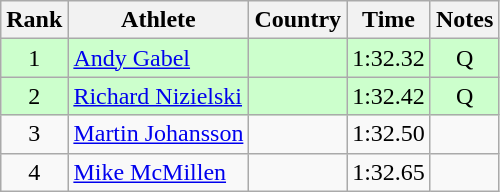<table class="wikitable" style="text-align:center">
<tr>
<th>Rank</th>
<th>Athlete</th>
<th>Country</th>
<th>Time</th>
<th>Notes</th>
</tr>
<tr bgcolor=ccffcc>
<td>1</td>
<td align=left><a href='#'>Andy Gabel</a></td>
<td align=left></td>
<td>1:32.32</td>
<td>Q</td>
</tr>
<tr bgcolor=ccffcc>
<td>2</td>
<td align=left><a href='#'>Richard Nizielski</a></td>
<td align=left></td>
<td>1:32.42</td>
<td>Q</td>
</tr>
<tr>
<td>3</td>
<td align=left><a href='#'>Martin Johansson</a></td>
<td align=left></td>
<td>1:32.50</td>
<td></td>
</tr>
<tr>
<td>4</td>
<td align=left><a href='#'>Mike McMillen</a></td>
<td align=left></td>
<td>1:32.65</td>
<td></td>
</tr>
</table>
